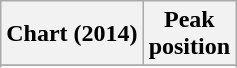<table class="wikitable sortable">
<tr>
<th scope="col">Chart (2014)</th>
<th scope="col">Peak<br>position</th>
</tr>
<tr>
</tr>
<tr>
</tr>
<tr>
</tr>
<tr>
</tr>
<tr>
</tr>
<tr>
</tr>
<tr>
</tr>
<tr>
</tr>
<tr>
</tr>
<tr>
</tr>
<tr>
</tr>
</table>
